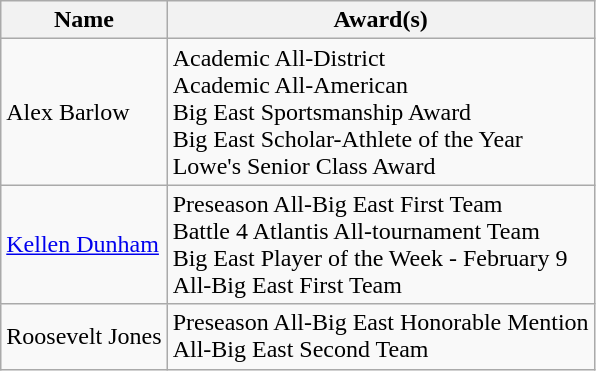<table class="wikitable sortable" border="1">
<tr>
<th>Name</th>
<th>Award(s)</th>
</tr>
<tr>
<td>Alex Barlow</td>
<td>Academic All-District<br>Academic All-American<br>Big East Sportsmanship Award<br>Big East Scholar-Athlete of the Year<br>Lowe's Senior Class Award</td>
</tr>
<tr>
<td><a href='#'>Kellen Dunham</a></td>
<td>Preseason All-Big East First Team<br>Battle 4 Atlantis All-tournament Team<br>Big East Player of the Week - February 9<br>All-Big East First Team</td>
</tr>
<tr>
<td>Roosevelt Jones</td>
<td>Preseason All-Big East Honorable Mention<br>All-Big East Second Team</td>
</tr>
</table>
